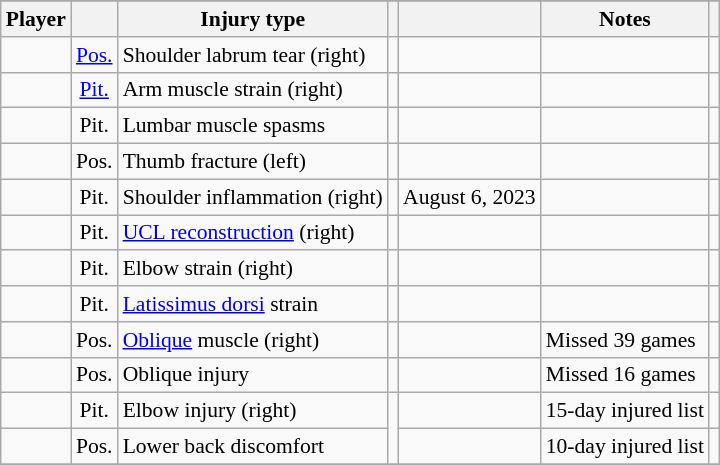<table class="wikitable sortable" style="font-size: 90%">
<tr>
</tr>
<tr>
<th>Player</th>
<th></th>
<th>Injury type</th>
<th></th>
<th></th>
<th class="unsortable">Notes</th>
<th class="unsortable"></th>
</tr>
<tr>
<td align=left></td>
<td align=center><a href='#'>Pos.</a></td>
<td>Shoulder labrum tear (right)</td>
<td align=center></td>
<td></td>
<td></td>
<td align=center></td>
</tr>
<tr>
<td align=left></td>
<td align=center><a href='#'>Pit.</a></td>
<td>Arm muscle strain (right)</td>
<td align=center></td>
<td></td>
<td></td>
<td align=center></td>
</tr>
<tr>
<td align=left></td>
<td align=center>Pit.</td>
<td>Lumbar muscle spasms</td>
<td align=center></td>
<td align=center></td>
<td></td>
<td align=center></td>
</tr>
<tr>
<td align=left></td>
<td align=center>Pos.</td>
<td>Thumb fracture (left)</td>
<td align=center></td>
<td align=center></td>
<td></td>
<td align=center></td>
</tr>
<tr>
<td align=left></td>
<td align=center>Pit.</td>
<td>Shoulder inflammation (right)</td>
<td align=center></td>
<td>August 6, 2023</td>
<td></td>
<td align=center></td>
</tr>
<tr>
<td align=left></td>
<td align=center>Pit.</td>
<td><a href='#'>UCL reconstruction</a> (right)</td>
<td align=center></td>
<td></td>
<td></td>
<td align=center></td>
</tr>
<tr>
<td align=left></td>
<td align=center>Pit.</td>
<td>Elbow strain (right)</td>
<td align=center></td>
<td></td>
<td></td>
<td align=center></td>
</tr>
<tr>
<td align=left></td>
<td align=center>Pit.</td>
<td><a href='#'>Latissimus dorsi</a> strain</td>
<td align=center></td>
<td></td>
<td></td>
<td align=center></td>
</tr>
<tr>
<td align=left></td>
<td align=center>Pos.</td>
<td><a href='#'>Oblique</a> muscle (right)</td>
<td align=center></td>
<td align=center></td>
<td>Missed 39 games</td>
<td align=center></td>
</tr>
<tr>
<td align=left></td>
<td align=center>Pos.</td>
<td>Oblique injury</td>
<td align=center></td>
<td align=center></td>
<td>Missed 16 games</td>
<td align=center></td>
</tr>
<tr>
<td align=left></td>
<td align=center>Pit.</td>
<td>Elbow injury (right)</td>
<td rowspan="2" align=center></td>
<td></td>
<td>15-day injured list</td>
<td align=center></td>
</tr>
<tr>
<td align=left></td>
<td align=center>Pos.</td>
<td>Lower back discomfort</td>
<td></td>
<td>10-day injured list</td>
<td align=center></td>
</tr>
<tr>
</tr>
</table>
